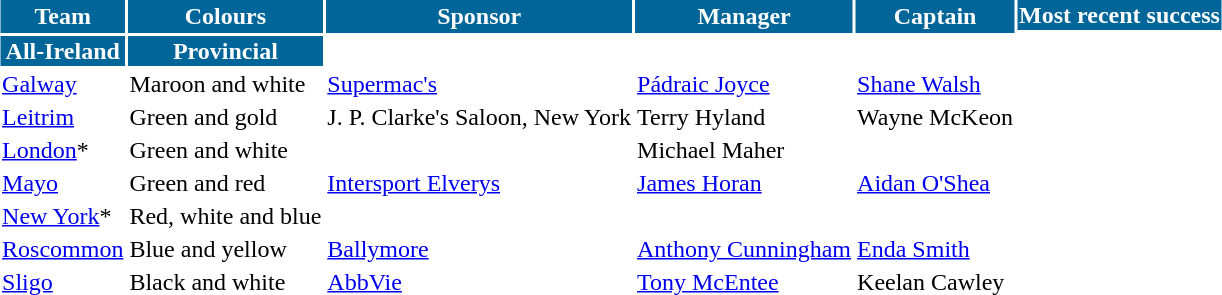<table cellpadding="1" style="margin:1em auto;">
<tr style="background:#069; color:white;">
<th rowspan="2">Team</th>
<th rowspan="2">Colours</th>
<th rowspan="2">Sponsor</th>
<th rowspan="2">Manager</th>
<th rowspan="2">Captain</th>
<th colspan="2">Most recent success</th>
</tr>
<tr>
</tr>
<tr style="background:#069; color:white;">
<th>All-Ireland</th>
<th>Provincial</th>
</tr>
<tr>
<td><a href='#'>Galway</a></td>
<td> Maroon and white</td>
<td><a href='#'>Supermac's</a></td>
<td><a href='#'>Pádraic Joyce</a></td>
<td><a href='#'>Shane Walsh</a></td>
<td></td>
<td></td>
</tr>
<tr>
<td><a href='#'>Leitrim</a></td>
<td> Green and gold</td>
<td>J. P. Clarke's Saloon, New York</td>
<td>Terry Hyland</td>
<td>Wayne McKeon</td>
<td></td>
<td></td>
</tr>
<tr>
<td><a href='#'>London</a>*</td>
<td> Green and white</td>
<td></td>
<td>Michael Maher</td>
<td></td>
<td></td>
<td></td>
</tr>
<tr>
<td><a href='#'>Mayo</a></td>
<td> Green and red</td>
<td><a href='#'>Intersport Elverys</a></td>
<td><a href='#'>James Horan</a></td>
<td><a href='#'>Aidan O'Shea</a></td>
<td></td>
<td></td>
</tr>
<tr>
<td><a href='#'>New York</a>*</td>
<td> Red, white and blue</td>
<td></td>
<td></td>
<td></td>
<td></td>
<td></td>
</tr>
<tr>
<td><a href='#'>Roscommon</a></td>
<td> Blue and yellow</td>
<td><a href='#'>Ballymore</a></td>
<td><a href='#'>Anthony Cunningham</a></td>
<td><a href='#'>Enda Smith</a></td>
<td></td>
<td></td>
</tr>
<tr>
<td><a href='#'>Sligo</a></td>
<td> Black and white</td>
<td><a href='#'>AbbVie</a></td>
<td><a href='#'>Tony McEntee</a></td>
<td>Keelan Cawley</td>
<td></td>
<td></td>
</tr>
</table>
